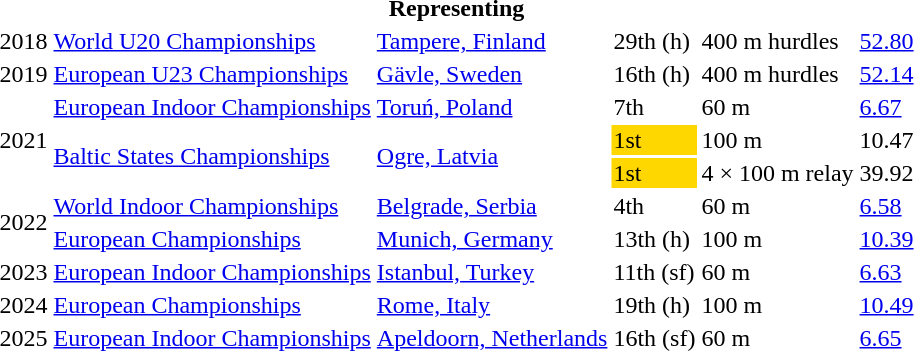<table>
<tr>
<th colspan="6">Representing </th>
</tr>
<tr>
<td>2018</td>
<td><a href='#'>World U20 Championships</a></td>
<td><a href='#'>Tampere, Finland</a></td>
<td>29th (h)</td>
<td>400 m hurdles</td>
<td><a href='#'>52.80</a></td>
</tr>
<tr>
<td>2019</td>
<td><a href='#'>European U23 Championships</a></td>
<td><a href='#'>Gävle, Sweden</a></td>
<td>16th (h)</td>
<td>400 m hurdles</td>
<td><a href='#'>52.14</a></td>
</tr>
<tr>
<td rowspan=3>2021</td>
<td><a href='#'>European Indoor Championships</a></td>
<td><a href='#'>Toruń, Poland</a></td>
<td>7th</td>
<td>60 m</td>
<td><a href='#'>6.67</a></td>
</tr>
<tr>
<td rowspan=2><a href='#'>Baltic States Championships</a></td>
<td rowspan=2><a href='#'>Ogre, Latvia</a></td>
<td bgcolor=gold>1st</td>
<td>100 m</td>
<td>10.47</td>
</tr>
<tr>
<td bgcolor=gold>1st</td>
<td>4 × 100 m relay</td>
<td>39.92</td>
</tr>
<tr>
<td rowspan=2>2022</td>
<td><a href='#'>World Indoor Championships</a></td>
<td><a href='#'>Belgrade, Serbia</a></td>
<td>4th</td>
<td>60 m</td>
<td><a href='#'>6.58</a></td>
</tr>
<tr>
<td><a href='#'>European Championships</a></td>
<td><a href='#'>Munich, Germany</a></td>
<td>13th (h)</td>
<td>100 m</td>
<td><a href='#'>10.39</a></td>
</tr>
<tr>
<td>2023</td>
<td><a href='#'>European Indoor Championships</a></td>
<td><a href='#'>Istanbul, Turkey</a></td>
<td>11th (sf)</td>
<td>60 m</td>
<td><a href='#'>6.63</a></td>
</tr>
<tr>
<td>2024</td>
<td><a href='#'>European Championships</a></td>
<td><a href='#'>Rome, Italy</a></td>
<td>19th (h)</td>
<td>100 m</td>
<td><a href='#'>10.49</a></td>
</tr>
<tr>
<td>2025</td>
<td><a href='#'>European  Indoor Championships</a></td>
<td><a href='#'>Apeldoorn, Netherlands</a></td>
<td>16th (sf)</td>
<td>60 m</td>
<td><a href='#'>6.65</a></td>
</tr>
</table>
